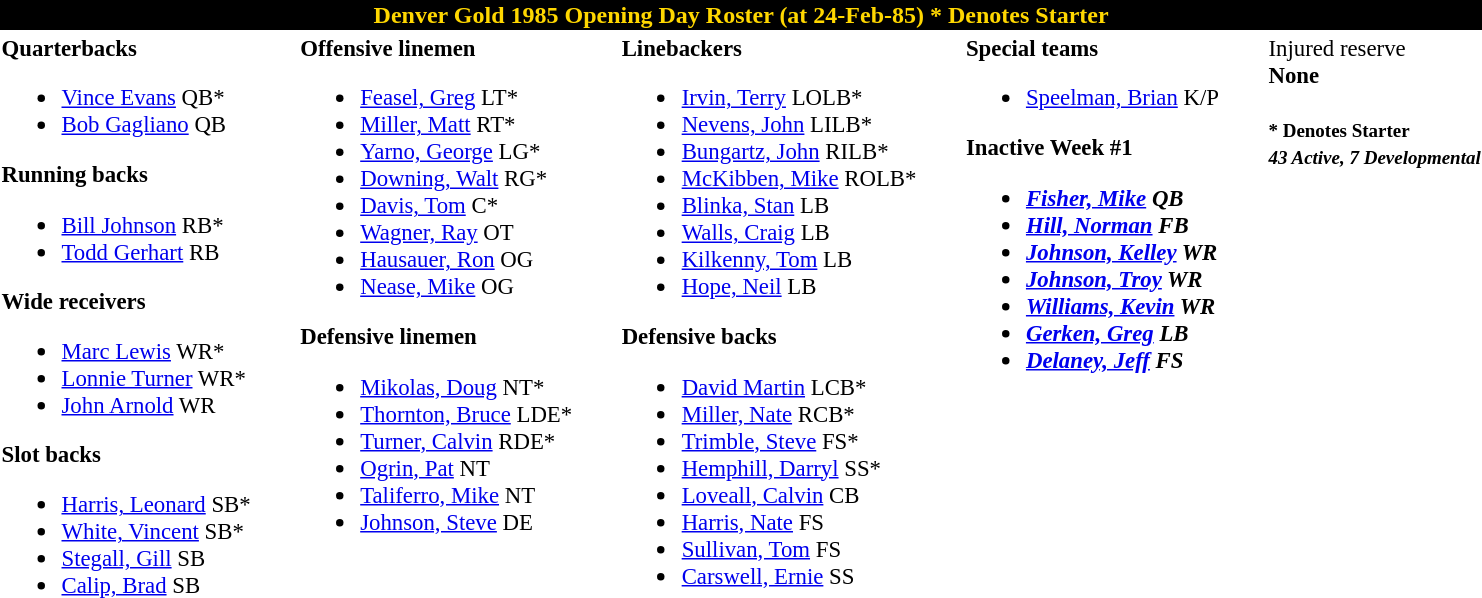<table class="toccolours" style="text-align: left;">
<tr>
<th colspan="9" style="background:black; color:gold; text-align:center;">Denver Gold 1985 Opening Day Roster (at 24-Feb-85) * Denotes Starter</th>
</tr>
<tr>
<td style="font-size:95%; vertical-align:top;"><strong>Quarterbacks</strong><br><ul><li> <a href='#'>Vince Evans</a> QB*</li><li> <a href='#'>Bob Gagliano</a> QB</li></ul><strong>Running backs</strong><ul><li> <a href='#'>Bill Johnson</a> RB*</li><li> <a href='#'>Todd Gerhart</a> RB</li></ul><strong>Wide receivers</strong><ul><li> <a href='#'>Marc Lewis</a> WR*</li><li> <a href='#'>Lonnie Turner</a> WR*</li><li> <a href='#'>John Arnold</a> WR</li></ul><strong>Slot backs</strong><ul><li> <a href='#'>Harris, Leonard</a> SB*</li><li> <a href='#'>White, Vincent</a> SB*</li><li> <a href='#'>Stegall, Gill</a> SB</li><li> <a href='#'>Calip, Brad</a> SB</li></ul></td>
<td style="width: 25px;"></td>
<td style="font-size:95%; vertical-align:top;"><strong>Offensive linemen</strong><br><ul><li> <a href='#'>Feasel, Greg</a> LT*</li><li> <a href='#'>Miller, Matt</a> RT*</li><li> <a href='#'>Yarno, George</a> LG*</li><li> <a href='#'>Downing, Walt</a> RG*</li><li> <a href='#'>Davis, Tom</a> C*</li><li> <a href='#'>Wagner, Ray</a> OT</li><li> <a href='#'>Hausauer, Ron</a> OG</li><li> <a href='#'>Nease, Mike</a> OG</li></ul><strong>Defensive linemen</strong><ul><li> <a href='#'>Mikolas, Doug</a> NT*</li><li> <a href='#'>Thornton, Bruce</a> LDE*</li><li> <a href='#'>Turner, Calvin</a> RDE*</li><li> <a href='#'>Ogrin, Pat</a> NT</li><li> <a href='#'>Taliferro, Mike</a> NT</li><li> <a href='#'>Johnson, Steve</a> DE</li></ul></td>
<td style="width: 25px;"></td>
<td style="font-size:95%; vertical-align:top;"><strong>Linebackers</strong><br><ul><li> <a href='#'>Irvin, Terry</a> LOLB*</li><li> <a href='#'>Nevens, John</a> LILB*</li><li> <a href='#'>Bungartz, John</a> RILB*</li><li> <a href='#'>McKibben, Mike</a> ROLB*</li><li> <a href='#'>Blinka, Stan</a> LB</li><li> <a href='#'>Walls, Craig</a> LB</li><li> <a href='#'>Kilkenny, Tom</a> LB</li><li> <a href='#'>Hope, Neil</a> LB</li></ul><strong>Defensive backs</strong><ul><li> <a href='#'>David Martin</a> LCB*</li><li> <a href='#'>Miller, Nate</a> RCB*</li><li> <a href='#'>Trimble, Steve</a> FS*</li><li> <a href='#'>Hemphill, Darryl</a> SS*</li><li> <a href='#'>Loveall, Calvin</a> CB</li><li> <a href='#'>Harris, Nate</a> FS</li><li> <a href='#'>Sullivan, Tom</a> FS</li><li> <a href='#'>Carswell, Ernie</a> SS</li></ul></td>
<td style="width: 25px;"></td>
<td style="font-size:95%; vertical-align:top;"><strong>Special teams</strong><br><ul><li> <a href='#'>Speelman, Brian</a> K/P</li></ul><strong>Inactive Week #1<em><ul><li> <a href='#'>Fisher, Mike</a> QB</li><li> <a href='#'>Hill, Norman</a> FB</li><li> <a href='#'>Johnson, Kelley</a> WR</li><li> <a href='#'>Johnson, Troy</a> WR</li><li> <a href='#'>Williams, Kevin</a> WR</li><li> <a href='#'>Gerken, Greg</a> LB</li><li> <a href='#'>Delaney, Jeff</a> FS</li></ul></td>
<td style="width: 25px;"></td>
<td style="font-size:95%; vertical-align:top;"></strong>Injured reserve<strong><br>None<br><br>
<small></em>* Denotes Starter<em><br>
43 Active, 7 Developmental</small></td>
</tr>
</table>
